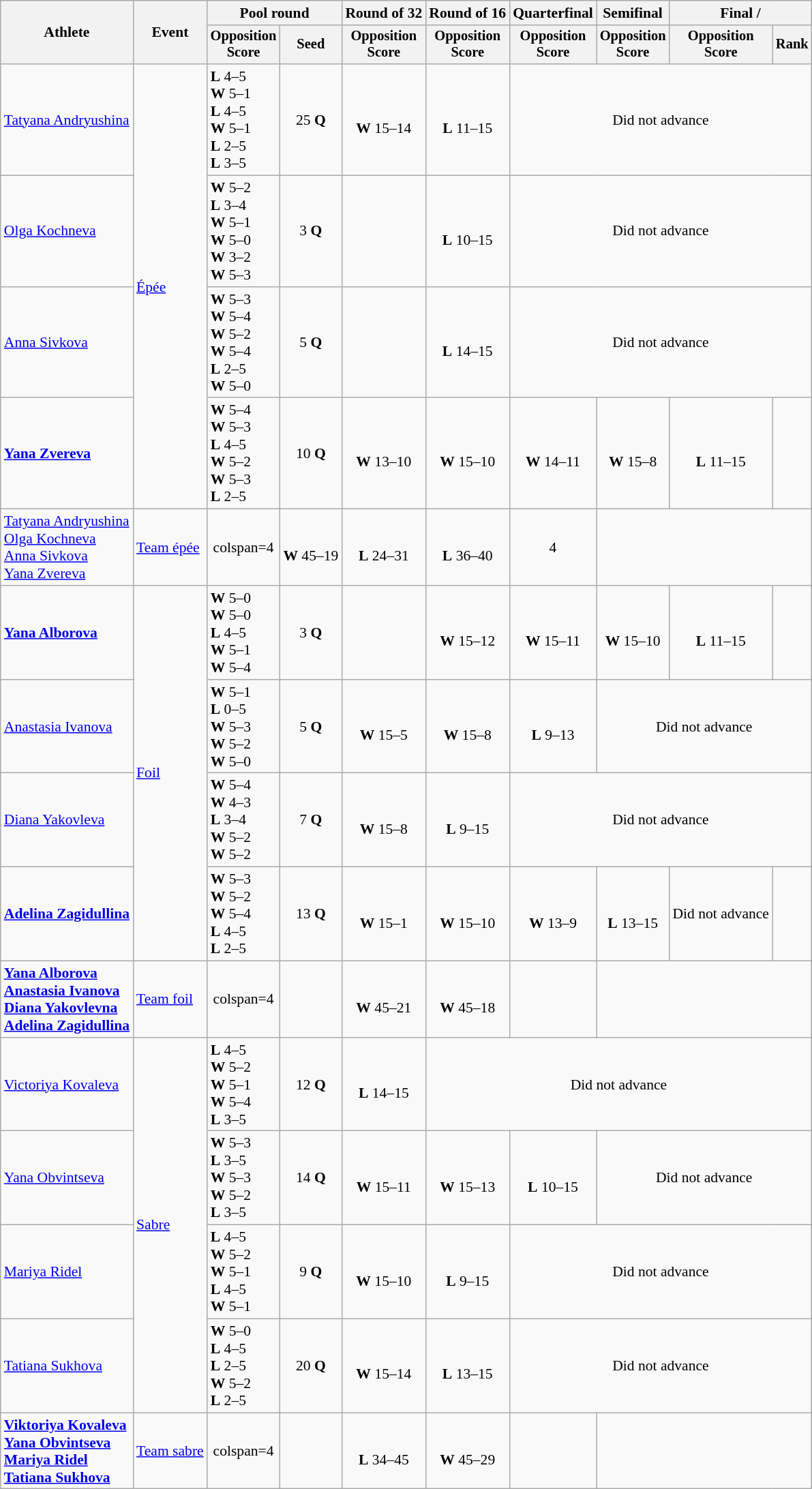<table class="wikitable" style="text-align:center; font-size:90%">
<tr>
<th rowspan=2>Athlete</th>
<th rowspan=2>Event</th>
<th colspan=2>Pool round</th>
<th>Round of 32</th>
<th>Round of 16</th>
<th>Quarterfinal</th>
<th>Semifinal</th>
<th colspan=2>Final / </th>
</tr>
<tr style="font-size:95%">
<th>Opposition <br> Score</th>
<th>Seed</th>
<th>Opposition <br> Score</th>
<th>Opposition <br> Score</th>
<th>Opposition <br> Score</th>
<th>Opposition <br> Score</th>
<th>Opposition <br> Score</th>
<th>Rank</th>
</tr>
<tr>
<td align=left><a href='#'>Tatyana Andryushina</a></td>
<td rowspan=4 align=left><a href='#'>Épée</a></td>
<td align=left> <strong>L</strong> 4–5<br> <strong>W</strong> 5–1<br> <strong>L</strong> 4–5<br> <strong>W</strong> 5–1<br> <strong>L</strong> 2–5<br> <strong>L</strong> 3–5</td>
<td>25 <strong>Q</strong></td>
<td><br><strong>W</strong> 15–14</td>
<td><br><strong>L</strong> 11–15</td>
<td colspan=4>Did not advance</td>
</tr>
<tr>
<td align=left><a href='#'>Olga Kochneva</a></td>
<td align=left> <strong>W</strong> 5–2<br> <strong>L</strong> 3–4<br> <strong>W</strong> 5–1<br> <strong>W</strong> 5–0<br> <strong>W</strong> 3–2<br> <strong>W</strong> 5–3</td>
<td>3 <strong>Q</strong></td>
<td></td>
<td><br><strong>L</strong> 10–15</td>
<td colspan=4>Did not advance</td>
</tr>
<tr>
<td align=left><a href='#'>Anna Sivkova</a></td>
<td align=left> <strong>W</strong> 5–3<br> <strong>W</strong> 5–4<br> <strong>W</strong> 5–2<br> <strong>W</strong> 5–4<br> <strong>L</strong> 2–5<br> <strong>W</strong> 5–0</td>
<td>5 <strong>Q</strong></td>
<td></td>
<td><br><strong>L</strong> 14–15</td>
<td colspan=4>Did not advance</td>
</tr>
<tr>
<td align=left><strong><a href='#'>Yana Zvereva</a></strong></td>
<td align=left> <strong>W</strong> 5–4<br> <strong>W</strong> 5–3<br> <strong>L</strong> 4–5<br> <strong>W</strong> 5–2<br> <strong>W</strong> 5–3<br> <strong>L</strong> 2–5</td>
<td>10 <strong>Q</strong></td>
<td><br><strong>W</strong> 13–10</td>
<td><br><strong>W</strong> 15–10</td>
<td><br><strong>W</strong> 14–11</td>
<td><br><strong>W</strong> 15–8</td>
<td><br><strong>L</strong> 11–15</td>
<td></td>
</tr>
<tr>
<td align=left><a href='#'>Tatyana Andryushina</a><br><a href='#'>Olga Kochneva</a><br><a href='#'>Anna Sivkova</a><br><a href='#'>Yana Zvereva</a></td>
<td align=left><a href='#'>Team épée</a></td>
<td>colspan=4 </td>
<td><br><strong>W</strong> 45–19</td>
<td><br><strong>L</strong> 24–31</td>
<td><br><strong>L</strong> 36–40</td>
<td>4</td>
</tr>
<tr>
<td align=left><strong><a href='#'>Yana Alborova</a></strong></td>
<td rowspan=4 align=left><a href='#'>Foil</a></td>
<td align=left> <strong>W</strong> 5–0<br> <strong>W</strong> 5–0<br> <strong>L</strong> 4–5<br> <strong>W</strong> 5–1<br> <strong>W</strong> 5–4</td>
<td>3 <strong>Q</strong></td>
<td></td>
<td><br><strong>W</strong> 15–12</td>
<td><br><strong>W</strong> 15–11</td>
<td><br><strong>W</strong> 15–10</td>
<td><br><strong>L</strong> 11–15</td>
<td></td>
</tr>
<tr>
<td align=left><a href='#'>Anastasia Ivanova</a></td>
<td align=left> <strong>W</strong> 5–1<br> <strong>L</strong> 0–5<br> <strong>W</strong> 5–3<br> <strong>W</strong> 5–2<br> <strong>W</strong> 5–0</td>
<td>5 <strong>Q</strong></td>
<td><br><strong>W</strong> 15–5</td>
<td><br><strong>W</strong> 15–8</td>
<td><br><strong>L</strong> 9–13</td>
<td colspan=3>Did not advance</td>
</tr>
<tr>
<td align=left><a href='#'>Diana Yakovleva</a></td>
<td align=left> <strong>W</strong> 5–4<br> <strong>W</strong> 4–3<br> <strong>L</strong> 3–4<br> <strong>W</strong> 5–2<br> <strong>W</strong> 5–2</td>
<td>7 <strong>Q</strong></td>
<td><br><strong>W</strong> 15–8</td>
<td><br><strong>L</strong> 9–15</td>
<td colspan=4>Did not advance</td>
</tr>
<tr>
<td align=left><strong><a href='#'>Adelina Zagidullina</a></strong></td>
<td align=left> <strong>W</strong> 5–3<br> <strong>W</strong> 5–2<br> <strong>W</strong> 5–4<br> <strong>L</strong> 4–5<br> <strong>L</strong> 2–5</td>
<td>13 <strong>Q</strong></td>
<td><br><strong>W</strong> 15–1</td>
<td><br><strong>W</strong> 15–10</td>
<td><br><strong>W</strong> 13–9</td>
<td><br><strong>L</strong> 13–15</td>
<td>Did not advance</td>
<td></td>
</tr>
<tr>
<td align=left><strong><a href='#'>Yana Alborova</a><br><a href='#'>Anastasia Ivanova</a><br><a href='#'>Diana Yakovlevna</a><br><a href='#'>Adelina Zagidullina</a></strong></td>
<td align=left><a href='#'>Team foil</a></td>
<td>colspan=4 </td>
<td></td>
<td><br><strong>W</strong> 45–21</td>
<td><br><strong>W</strong> 45–18</td>
<td></td>
</tr>
<tr>
<td align=left><a href='#'>Victoriya Kovaleva</a></td>
<td rowspan=4 align=left><a href='#'>Sabre</a></td>
<td align=left> <strong>L</strong> 4–5<br> <strong>W</strong> 5–2<br> <strong>W</strong> 5–1<br> <strong>W</strong> 5–4<br> <strong>L</strong> 3–5</td>
<td>12 <strong>Q</strong></td>
<td><br><strong>L</strong> 14–15</td>
<td colspan=5>Did not advance</td>
</tr>
<tr>
<td align=left><a href='#'>Yana Obvintseva</a></td>
<td align=left> <strong>W</strong> 5–3<br> <strong>L</strong> 3–5<br> <strong>W</strong> 5–3<br> <strong>W</strong> 5–2<br> <strong>L</strong> 3–5</td>
<td>14 <strong>Q</strong></td>
<td><br><strong>W</strong> 15–11</td>
<td><br><strong>W</strong> 15–13</td>
<td><br><strong>L</strong> 10–15</td>
<td colspan=3>Did not advance</td>
</tr>
<tr>
<td align=left><a href='#'>Mariya Ridel</a></td>
<td align=left> <strong>L</strong> 4–5<br> <strong>W</strong> 5–2<br> <strong>W</strong> 5–1<br> <strong>L</strong> 4–5<br> <strong>W</strong> 5–1</td>
<td>9 <strong>Q</strong></td>
<td><br><strong>W</strong> 15–10</td>
<td><br><strong>L</strong> 9–15</td>
<td colspan=4>Did not advance</td>
</tr>
<tr>
<td align=left><a href='#'>Tatiana Sukhova</a></td>
<td align=left> <strong>W</strong> 5–0<br> <strong>L</strong> 4–5<br> <strong>L</strong> 2–5<br> <strong>W</strong> 5–2<br> <strong>L</strong> 2–5</td>
<td>20 <strong>Q</strong></td>
<td><br><strong>W</strong> 15–14</td>
<td><br><strong>L</strong> 13–15</td>
<td colspan=4>Did not advance</td>
</tr>
<tr>
<td align=left><strong><a href='#'>Viktoriya Kovaleva</a><br><a href='#'>Yana Obvintseva</a><br><a href='#'>Mariya Ridel</a><br><a href='#'>Tatiana Sukhova</a></strong></td>
<td align=left><a href='#'>Team sabre</a></td>
<td>colspan=4 </td>
<td></td>
<td><br><strong>L</strong> 34–45</td>
<td><br><strong>W</strong> 45–29</td>
<td></td>
</tr>
</table>
